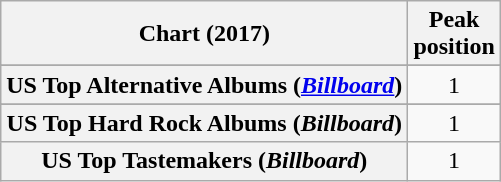<table class="wikitable sortable plainrowheaders" style="text-align:center">
<tr>
<th scope="col">Chart (2017)</th>
<th scope="col">Peak<br> position</th>
</tr>
<tr>
</tr>
<tr>
</tr>
<tr>
</tr>
<tr>
</tr>
<tr>
</tr>
<tr>
</tr>
<tr>
</tr>
<tr>
</tr>
<tr>
</tr>
<tr>
</tr>
<tr>
</tr>
<tr>
</tr>
<tr>
</tr>
<tr>
</tr>
<tr>
</tr>
<tr>
</tr>
<tr>
</tr>
<tr>
</tr>
<tr>
</tr>
<tr>
</tr>
<tr>
</tr>
<tr>
</tr>
<tr>
<th scope="row">US Top Alternative Albums (<em><a href='#'>Billboard</a></em>)</th>
<td align="center">1</td>
</tr>
<tr>
</tr>
<tr>
<th scope="row">US Top Hard Rock Albums (<em>Billboard</em>)</th>
<td align="center">1</td>
</tr>
<tr>
<th scope="row">US Top Tastemakers (<em>Billboard</em>)</th>
<td align="center">1</td>
</tr>
</table>
